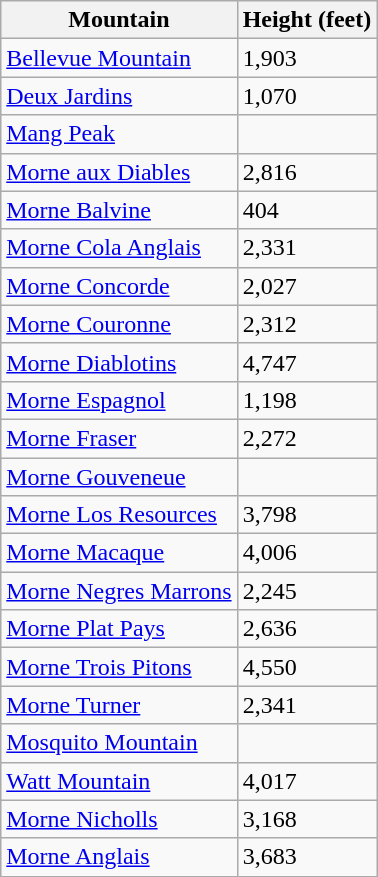<table class="wikitable sortable">
<tr>
<th>Mountain</th>
<th>Height (feet)</th>
</tr>
<tr>
<td><a href='#'>Bellevue Mountain</a></td>
<td>1,903</td>
</tr>
<tr>
<td><a href='#'>Deux Jardins</a></td>
<td>1,070</td>
</tr>
<tr>
<td><a href='#'>Mang Peak</a></td>
<td></td>
</tr>
<tr>
<td><a href='#'>Morne aux Diables</a></td>
<td>2,816</td>
</tr>
<tr>
<td><a href='#'>Morne Balvine</a></td>
<td>404</td>
</tr>
<tr>
<td><a href='#'>Morne Cola Anglais</a></td>
<td>2,331</td>
</tr>
<tr>
<td><a href='#'>Morne Concorde</a></td>
<td>2,027</td>
</tr>
<tr>
<td><a href='#'>Morne Couronne</a></td>
<td>2,312</td>
</tr>
<tr>
<td><a href='#'>Morne Diablotins</a></td>
<td>4,747</td>
</tr>
<tr>
<td><a href='#'>Morne Espagnol</a></td>
<td>1,198</td>
</tr>
<tr>
<td><a href='#'>Morne Fraser</a></td>
<td>2,272</td>
</tr>
<tr>
<td><a href='#'>Morne Gouveneue</a></td>
<td></td>
</tr>
<tr>
<td><a href='#'>Morne Los Resources</a></td>
<td>3,798</td>
</tr>
<tr>
<td><a href='#'>Morne Macaque</a></td>
<td>4,006</td>
</tr>
<tr>
<td><a href='#'>Morne Negres Marrons</a></td>
<td>2,245</td>
</tr>
<tr>
<td><a href='#'>Morne Plat Pays</a></td>
<td>2,636</td>
</tr>
<tr>
<td><a href='#'>Morne Trois Pitons</a></td>
<td>4,550</td>
</tr>
<tr>
<td><a href='#'>Morne Turner</a></td>
<td>2,341</td>
</tr>
<tr>
<td><a href='#'>Mosquito Mountain</a></td>
<td></td>
</tr>
<tr>
<td><a href='#'>Watt Mountain</a></td>
<td>4,017</td>
</tr>
<tr>
<td><a href='#'>Morne Nicholls</a></td>
<td>3,168</td>
</tr>
<tr>
<td><a href='#'>Morne Anglais</a></td>
<td>3,683</td>
</tr>
</table>
